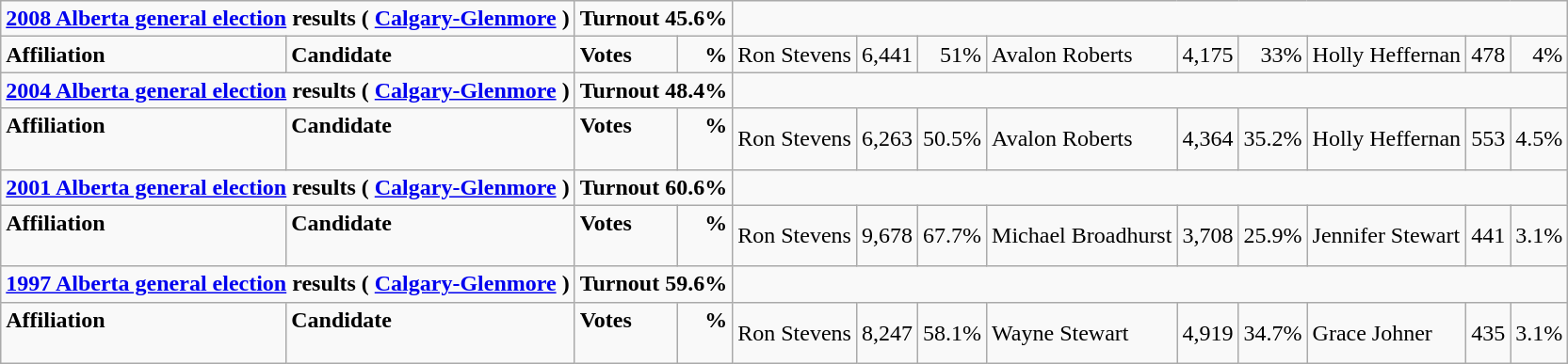<table class="wikitable">
<tr>
<td colspan="3" align=center><strong><a href='#'>2008 Alberta general election</a> results ( <a href='#'>Calgary-Glenmore</a> )</strong></td>
<td colspan="2"><span><strong>Turnout 45.6%</strong></span></td>
</tr>
<tr>
<td colspan="2" rowspan="1" align="left" valign="top"><strong>Affiliation</strong></td>
<td valign="top"><strong>Candidate</strong></td>
<td valign="top"><strong>Votes</strong></td>
<td valign="top" align="right"><strong>%</strong><br></td>
<td>Ron Stevens</td>
<td align="right">6,441</td>
<td align="right">51%<br></td>
<td>Avalon Roberts</td>
<td align="right">4,175</td>
<td align="right">33%<br>

</td>
<td>Holly Heffernan</td>
<td align="right">478</td>
<td align="right">4%</td>
</tr>
<tr>
<td colspan="3" align=center><strong><a href='#'>2004 Alberta general election</a> results ( <a href='#'>Calgary-Glenmore</a> )</strong></td>
<td colspan="2"><span><strong>Turnout 48.4%</strong></span></td>
</tr>
<tr>
<td colspan="2" rowspan="1" align="left" valign="top"><strong>Affiliation</strong></td>
<td valign="top"><strong>Candidate</strong></td>
<td valign="top"><strong>Votes</strong></td>
<td valign="top" align="right"><strong>%</strong><br><br></td>
<td>Ron Stevens</td>
<td align="right">6,263</td>
<td align="right">50.5%<br></td>
<td>Avalon Roberts</td>
<td align="right">4,364</td>
<td align="right">35.2%<br>

</td>
<td>Holly Heffernan</td>
<td align="right">553</td>
<td align="right">4.5%<br></td>
</tr>
<tr>
<td colspan="3" align=center><strong><a href='#'>2001 Alberta general election</a> results ( <a href='#'>Calgary-Glenmore</a> )</strong></td>
<td colspan="2"><span><strong>Turnout 60.6%</strong></span></td>
</tr>
<tr>
<td colspan="2" rowspan="1" align="left" valign="top"><strong>Affiliation</strong></td>
<td valign="top"><strong>Candidate</strong></td>
<td valign="top"><strong>Votes</strong></td>
<td valign="top" align="right"><strong>%</strong><br><br></td>
<td>Ron Stevens</td>
<td align="right">9,678</td>
<td align="right">67.7%<br></td>
<td>Michael Broadhurst</td>
<td align="right">3,708</td>
<td align="right">25.9%<br></td>
<td>Jennifer Stewart</td>
<td align="right">441</td>
<td align="right">3.1%<br></td>
</tr>
<tr>
<td colspan="3" align=center><strong><a href='#'>1997 Alberta general election</a> results ( <a href='#'>Calgary-Glenmore</a> )</strong></td>
<td colspan="2"><span><strong>Turnout 59.6%</strong></span></td>
</tr>
<tr>
<td colspan="2" rowspan="1" align="left" valign="top"><strong>Affiliation</strong></td>
<td valign="top"><strong>Candidate</strong></td>
<td valign="top"><strong>Votes</strong></td>
<td valign="top" align="right"><strong>%</strong><br><br></td>
<td>Ron Stevens</td>
<td align="right">8,247</td>
<td align="right">58.1%<br></td>
<td>Wayne Stewart</td>
<td align="right">4,919</td>
<td align="right">34.7%<br></td>
<td>Grace Johner</td>
<td align="right">435</td>
<td align="right">3.1%<br></td>
</tr>
</table>
